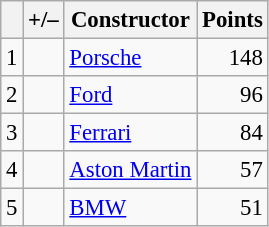<table class="wikitable" style="font-size: 95%;">
<tr>
<th scope="col"></th>
<th scope="col">+/–</th>
<th scope="col">Constructor</th>
<th scope="col">Points</th>
</tr>
<tr>
<td align="center">1</td>
<td align="left"></td>
<td> <a href='#'>Porsche</a></td>
<td align="right">148</td>
</tr>
<tr>
<td align="center">2</td>
<td align="left"></td>
<td> <a href='#'>Ford</a></td>
<td align="right">96</td>
</tr>
<tr>
<td align="center">3</td>
<td align="left"></td>
<td> <a href='#'>Ferrari</a></td>
<td align="right">84</td>
</tr>
<tr>
<td align="center">4</td>
<td align="left"></td>
<td> <a href='#'>Aston Martin</a></td>
<td align="right">57</td>
</tr>
<tr>
<td align="center">5</td>
<td align="left"></td>
<td> <a href='#'>BMW</a></td>
<td align="right">51</td>
</tr>
</table>
